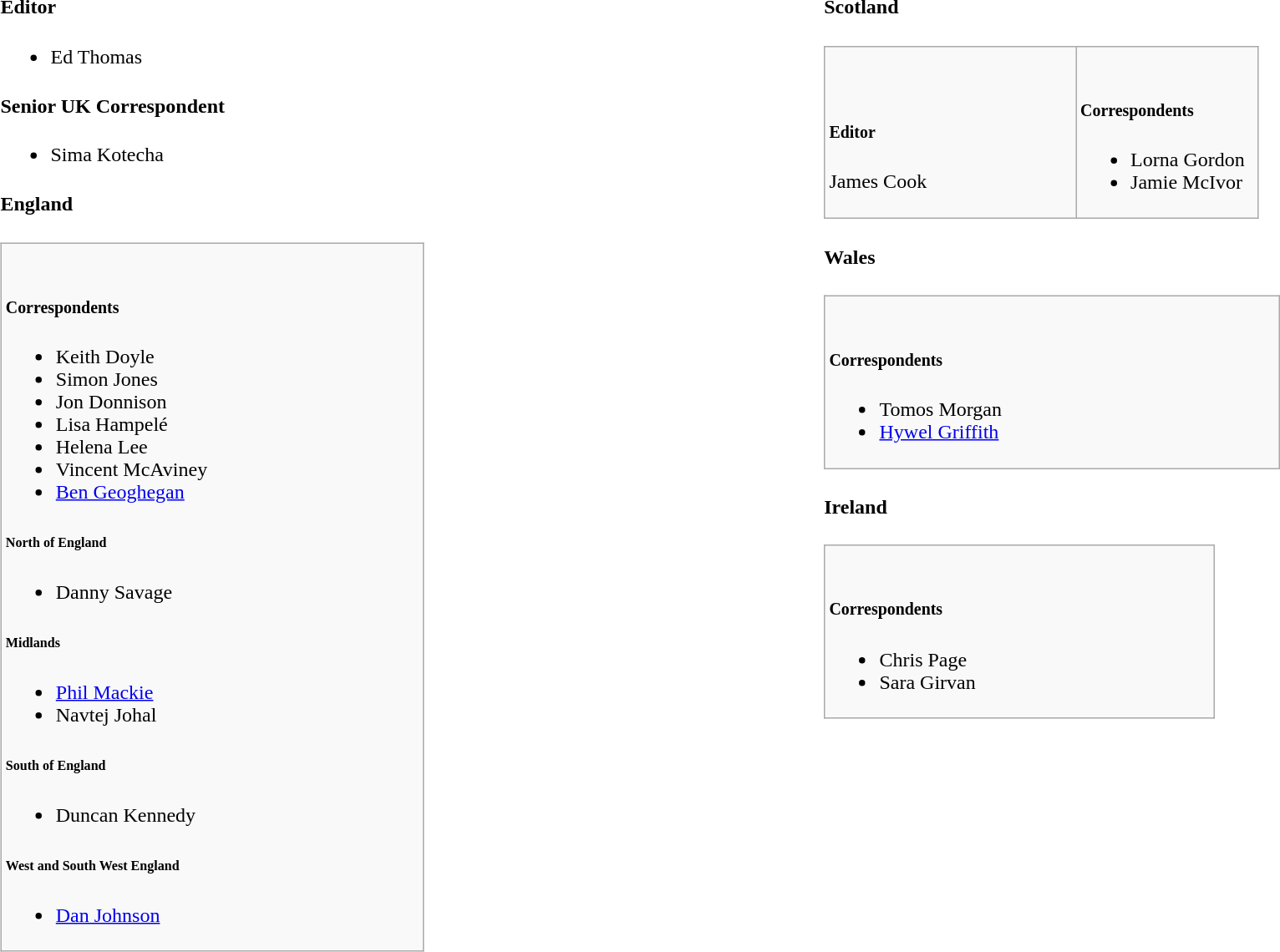<table width=100%>
<tr valign ="top">
<td width="50%"><br><h4>Editor</h4><ul><li>Ed Thomas</li></ul><h4>Senior UK Correspondent</h4><ul><li>Sima Kotecha</li></ul><h4>England</h4><table class="wikitable">
<tr>
<td width="50%"><br><h5>Correspondents</h5><ul><li>Keith Doyle</li><li>Simon Jones</li><li>Jon Donnison</li><li>Lisa Hampelé</li><li>Helena Lee</li><li>Vincent McAviney</li><li><a href='#'>Ben Geoghegan</a></li></ul><h6>North of England</h6><ul><li>Danny Savage</li></ul><h6>Midlands</h6><ul><li><a href='#'>Phil Mackie</a></li><li>Navtej Johal</li></ul><h6>South of England</h6><ul><li>Duncan Kennedy</li></ul><h6>West and South West England</h6><ul><li><a href='#'>Dan Johnson</a></li></ul></td>
</tr>
</table>
</td>
<td></td>
<td width="48%"><br><h4>Scotland</h4><table class="wikitable">
<tr>
<td width="55%"><br><h5>Editor</h5>James Cook</td>
<td width="40%"><br><h5>Correspondents</h5><ul><li>Lorna Gordon</li><li>Jamie McIvor</li></ul></td>
</tr>
</table>
<h4>Wales</h4><table class="wikitable">
<tr>
<td width="40%"><br><h5>Correspondents</h5><ul><li>Tomos Morgan</li><li><a href='#'>Hywel Griffith</a></li></ul></td>
</tr>
</table>
<h4>Ireland</h4><table class="wikitable">
<tr>
<td width="40%"><br><h5>Correspondents</h5><ul><li>Chris Page</li><li>Sara Girvan</li></ul></td>
</tr>
</table>
</td>
</tr>
</table>
